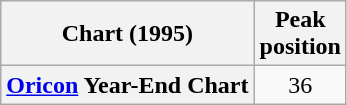<table class="wikitable plainrowheaders" style="text-align:center;">
<tr>
<th>Chart (1995)</th>
<th>Peak<br>position</th>
</tr>
<tr>
<th scope="row"><a href='#'>Oricon</a> Year-End Chart</th>
<td>36</td>
</tr>
</table>
